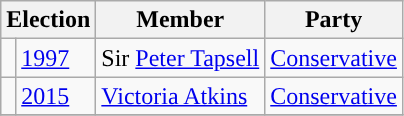<table class="wikitable">
<tr>
<th colspan="2">Election</th>
<th>Member</th>
<th>Party</th>
</tr>
<tr>
<td style="color:inherit;background-color: "></td>
<td><a href='#'>1997</a></td>
<td>Sir <a href='#'>Peter Tapsell</a></td>
<td><a href='#'>Conservative</a></td>
</tr>
<tr>
<td style="color:inherit;background-color: "></td>
<td><a href='#'>2015</a></td>
<td><a href='#'>Victoria Atkins</a></td>
<td><a href='#'>Conservative</a></td>
</tr>
<tr>
</tr>
</table>
